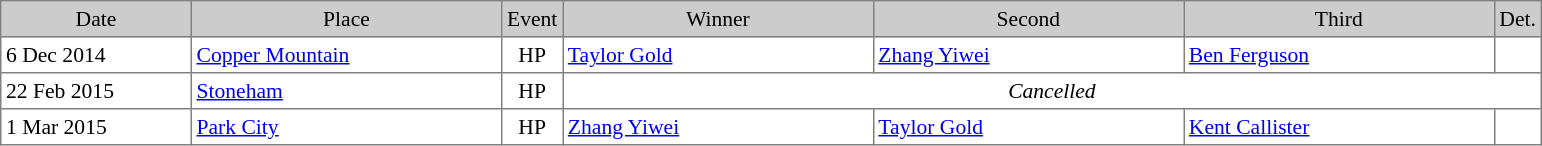<table cellpadding="3" cellspacing="0" border="1" style="background:#ffffff; font-size:90%; border:grey solid 1px; border-collapse:collapse;">
<tr style="background:#ccc; text-align:center;">
<td style="width:120px;">Date</td>
<td style="width:200px;">Place</td>
<td style="width:15px;">Event</td>
<td style="width:200px;">Winner</td>
<td style="width:200px;">Second</td>
<td style="width:200px;">Third</td>
<td style="width:15px;">Det.</td>
</tr>
<tr>
<td>6 Dec 2014</td>
<td> <a href='#'>Copper Mountain</a></td>
<td align=center>HP</td>
<td> <a href='#'>Taylor Gold</a></td>
<td> <a href='#'>Zhang Yiwei</a></td>
<td> <a href='#'>Ben Ferguson</a></td>
<td></td>
</tr>
<tr>
<td>22 Feb 2015</td>
<td> <a href='#'>Stoneham</a></td>
<td align=center>HP</td>
<td colspan=4 align=center><em>Cancelled</em></td>
</tr>
<tr>
<td>1 Mar 2015</td>
<td> <a href='#'>Park City</a></td>
<td align=center>HP</td>
<td> <a href='#'>Zhang Yiwei</a></td>
<td> <a href='#'>Taylor Gold</a></td>
<td> <a href='#'>Kent Callister</a></td>
<td></td>
</tr>
</table>
